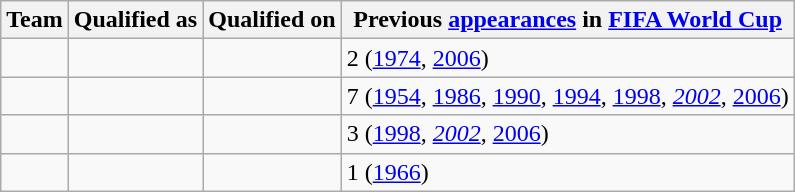<table class="wikitable sortable">
<tr>
<th>Team</th>
<th>Qualified as</th>
<th>Qualified on</th>
<th data-sort-type="number">Previous <a href='#'>appearances</a> in <a href='#'>FIFA World Cup</a></th>
</tr>
<tr>
<td></td>
<td></td>
<td></td>
<td>2 (<a href='#'>1974</a>, <a href='#'>2006</a>)</td>
</tr>
<tr>
<td></td>
<td></td>
<td></td>
<td>7 (<a href='#'>1954</a>, <a href='#'>1986</a>, <a href='#'>1990</a>, <a href='#'>1994</a>, <a href='#'>1998</a>, <em><a href='#'>2002</a></em>, <a href='#'>2006</a>)</td>
</tr>
<tr>
<td></td>
<td></td>
<td></td>
<td>3 (<a href='#'>1998</a>, <em><a href='#'>2002</a></em>, <a href='#'>2006</a>)</td>
</tr>
<tr>
<td></td>
<td></td>
<td></td>
<td>1 (<a href='#'>1966</a>)</td>
</tr>
</table>
